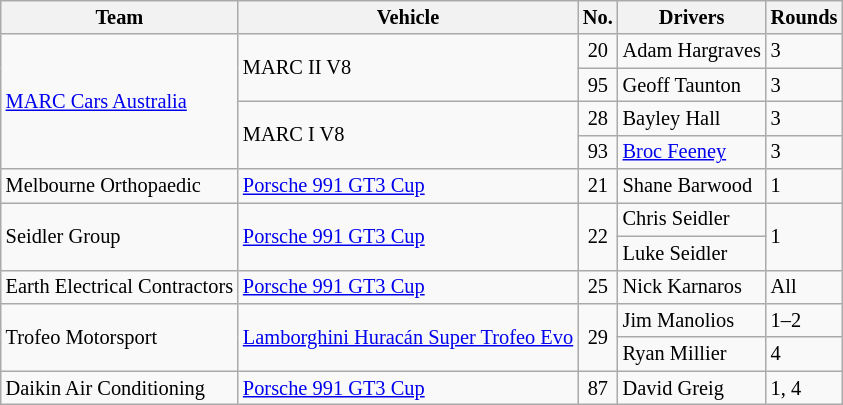<table class="wikitable" style="font-size:85%;">
<tr>
<th>Team</th>
<th>Vehicle</th>
<th>No.</th>
<th>Drivers</th>
<th>Rounds</th>
</tr>
<tr>
<td rowspan=4> <a href='#'>MARC Cars Australia</a></td>
<td rowspan=2>MARC II V8</td>
<td align=center>20</td>
<td> Adam Hargraves</td>
<td>3</td>
</tr>
<tr>
<td align=center>95</td>
<td> Geoff Taunton</td>
<td>3</td>
</tr>
<tr>
<td rowspan=2>MARC I V8</td>
<td align=center>28</td>
<td> Bayley Hall</td>
<td>3</td>
</tr>
<tr>
<td align=center>93</td>
<td> <a href='#'>Broc Feeney</a></td>
<td>3</td>
</tr>
<tr>
<td> Melbourne Orthopaedic</td>
<td><a href='#'>Porsche 991 GT3 Cup</a></td>
<td align="center">21</td>
<td> Shane Barwood</td>
<td>1</td>
</tr>
<tr>
<td rowspan=2> Seidler Group</td>
<td rowspan=2><a href='#'>Porsche 991 GT3 Cup</a></td>
<td rowspan=2 align="center">22</td>
<td> Chris Seidler</td>
<td rowspan=2>1</td>
</tr>
<tr>
<td> Luke Seidler</td>
</tr>
<tr>
<td> Earth Electrical Contractors</td>
<td><a href='#'>Porsche 991 GT3 Cup</a></td>
<td align="center">25</td>
<td> Nick Karnaros</td>
<td>All</td>
</tr>
<tr>
<td rowspan=2> Trofeo Motorsport</td>
<td rowspan=2><a href='#'>Lamborghini Huracán Super Trofeo Evo</a></td>
<td rowspan=2 align="center">29</td>
<td> Jim Manolios</td>
<td>1–2</td>
</tr>
<tr>
<td> Ryan Millier</td>
<td>4</td>
</tr>
<tr>
<td> Daikin Air Conditioning</td>
<td><a href='#'>Porsche 991 GT3 Cup</a></td>
<td align="center">87</td>
<td> David Greig</td>
<td>1, 4</td>
</tr>
</table>
